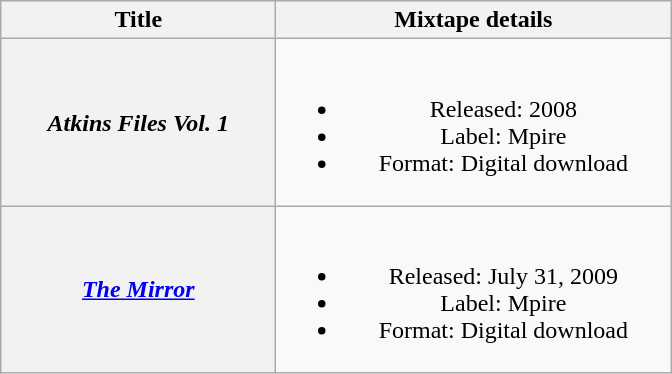<table class="wikitable plainrowheaders" style="text-align:center;">
<tr>
<th scope="col" style="width:11em;">Title</th>
<th scope="col" style="width:16em;">Mixtape details</th>
</tr>
<tr>
<th scope="row"><em>Atkins Files Vol. 1</em></th>
<td><br><ul><li>Released: 2008</li><li>Label: Mpire</li><li>Format: Digital download</li></ul></td>
</tr>
<tr>
<th scope="row"><em><a href='#'>The Mirror</a></em></th>
<td><br><ul><li>Released: July 31, 2009</li><li>Label: Mpire</li><li>Format: Digital download</li></ul></td>
</tr>
</table>
